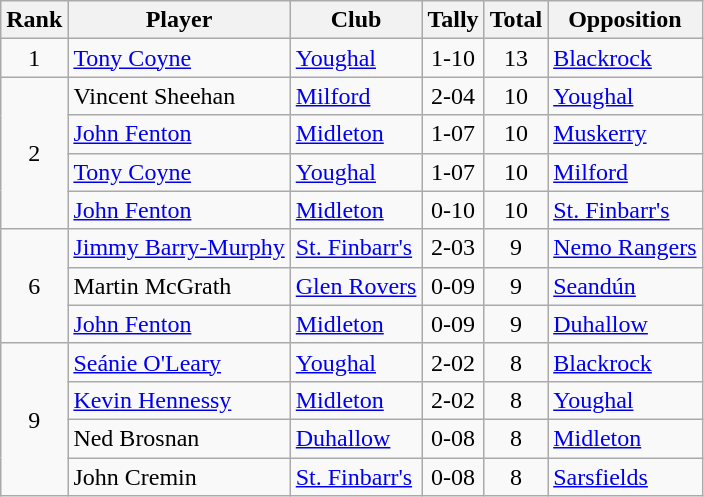<table class="wikitable">
<tr>
<th>Rank</th>
<th>Player</th>
<th>Club</th>
<th>Tally</th>
<th>Total</th>
<th>Opposition</th>
</tr>
<tr>
<td rowspan="1" style="text-align:center;">1</td>
<td><a href='#'>Tony Coyne</a></td>
<td><a href='#'>Youghal</a></td>
<td align=center>1-10</td>
<td align=center>13</td>
<td><a href='#'>Blackrock</a></td>
</tr>
<tr>
<td rowspan="4" style="text-align:center;">2</td>
<td>Vincent Sheehan</td>
<td><a href='#'>Milford</a></td>
<td align=center>2-04</td>
<td align=center>10</td>
<td><a href='#'>Youghal</a></td>
</tr>
<tr>
<td><a href='#'>John Fenton</a></td>
<td><a href='#'>Midleton</a></td>
<td align=center>1-07</td>
<td align=center>10</td>
<td><a href='#'>Muskerry</a></td>
</tr>
<tr>
<td><a href='#'>Tony Coyne</a></td>
<td><a href='#'>Youghal</a></td>
<td align=center>1-07</td>
<td align=center>10</td>
<td><a href='#'>Milford</a></td>
</tr>
<tr>
<td><a href='#'>John Fenton</a></td>
<td><a href='#'>Midleton</a></td>
<td align=center>0-10</td>
<td align=center>10</td>
<td><a href='#'>St. Finbarr's</a></td>
</tr>
<tr>
<td rowspan="3" style="text-align:center;">6</td>
<td><a href='#'>Jimmy Barry-Murphy</a></td>
<td><a href='#'>St. Finbarr's</a></td>
<td align=center>2-03</td>
<td align=center>9</td>
<td><a href='#'>Nemo Rangers</a></td>
</tr>
<tr>
<td>Martin McGrath</td>
<td><a href='#'>Glen Rovers</a></td>
<td align=center>0-09</td>
<td align=center>9</td>
<td><a href='#'>Seandún</a></td>
</tr>
<tr>
<td><a href='#'>John Fenton</a></td>
<td><a href='#'>Midleton</a></td>
<td align=center>0-09</td>
<td align=center>9</td>
<td><a href='#'>Duhallow</a></td>
</tr>
<tr>
<td rowspan="4" style="text-align:center;">9</td>
<td><a href='#'>Seánie O'Leary</a></td>
<td><a href='#'>Youghal</a></td>
<td align=center>2-02</td>
<td align=center>8</td>
<td><a href='#'>Blackrock</a></td>
</tr>
<tr>
<td><a href='#'>Kevin Hennessy</a></td>
<td><a href='#'>Midleton</a></td>
<td align=center>2-02</td>
<td align=center>8</td>
<td><a href='#'>Youghal</a></td>
</tr>
<tr>
<td>Ned Brosnan</td>
<td><a href='#'>Duhallow</a></td>
<td align=center>0-08</td>
<td align=center>8</td>
<td><a href='#'>Midleton</a></td>
</tr>
<tr>
<td>John Cremin</td>
<td><a href='#'>St. Finbarr's</a></td>
<td align=center>0-08</td>
<td align=center>8</td>
<td><a href='#'>Sarsfields</a></td>
</tr>
</table>
